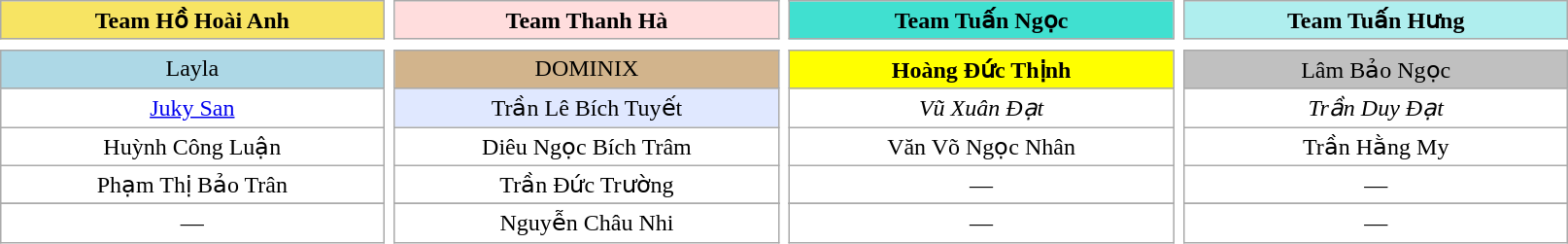<table class="wikitable" style="border:none;background:transparent;text-align:center;margin:auto">
<tr 8>
<td bgcolor="#f7e463" style="width:16em"><strong>Team Hồ Hoài Anh</strong></td>
<td style="border:none" bgcolor="transparent"></td>
<td bgcolor="#ffdddd" style="width:16em"><strong>Team Thanh Hà</strong></td>
<td style="border:none" bgcolor="transparent"></td>
<td bgcolor="turquoise" style="width:16em"><strong>Team Tuấn Ngọc</strong></td>
<td style="border:none" bgcolor="transparent"></td>
<td bgcolor="#afeeee" style="width:16em"><strong>Team Tuấn Hưng</strong></td>
</tr>
<tr style="border:none" bgcolor="transparent">
<td style="border:none" bgcolor="transparent"></td>
</tr>
<tr>
<td bgcolor="lightblue">Layla</td>
<td rowspan="10" style="border:none" bgcolor="transparent"></td>
<td bgcolor="tan">DOMINIX</td>
<td rowspan="10" style="border:none" bgcolor="transparent"></td>
<td bgcolor="yellow"><strong>Hoàng Đức Thịnh</strong></td>
<td rowspan="10" style="border:none" bgcolor="transparent"></td>
<td bgcolor="silver">Lâm Bảo Ngọc</td>
</tr>
<tr>
<td><a href='#'>Juky San</a></td>
<td bgcolor="E0E8FF">Trần Lê Bích Tuyết</td>
<td><em>Vũ Xuân Đạt</em></td>
<td><em>Trần Duy Đạt</em></td>
</tr>
<tr>
<td>Huỳnh Công Luận</td>
<td>Diêu Ngọc Bích Trâm</td>
<td>Văn Võ Ngọc Nhân</td>
<td>Trần Hằng My</td>
</tr>
<tr>
<td>Phạm Thị Bảo Trân</td>
<td>Trần Đức Trường</td>
<td>—</td>
<td>—</td>
</tr>
<tr>
</tr>
<tr>
<td>—</td>
<td>Nguyễn Châu Nhi</td>
<td>—</td>
<td>—</td>
</tr>
</table>
